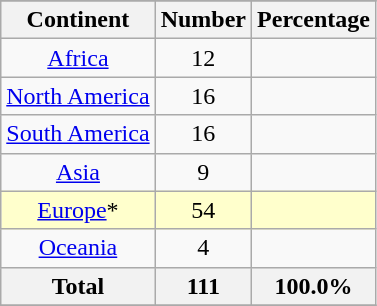<table class="wikitable sortable" style="text-align:center">
<tr>
</tr>
<tr>
<th scope="col">Continent</th>
<th scope="col">Number</th>
<th scope="col">Percentage</th>
</tr>
<tr>
<td scope="row"><a href='#'>Africa</a></td>
<td>12</td>
<td></td>
</tr>
<tr>
<td scope="row" data-sort-value="America, North"><a href='#'>North&nbsp;America</a></td>
<td>16</td>
<td></td>
</tr>
<tr>
<td scope="row" data-sort-value="America, South"><a href='#'>South&nbsp;America</a></td>
<td>16</td>
<td></td>
</tr>
<tr>
<td scope="row"><a href='#'>Asia</a></td>
<td>9</td>
<td></td>
</tr>
<tr style="background: #ffc">
<td scope="row"><a href='#'>Europe</a>*</td>
<td>54</td>
<td></td>
</tr>
<tr>
<td scope="row"><a href='#'>Oceania</a></td>
<td>4</td>
<td></td>
</tr>
<tr>
<th scope="row">Total</th>
<th>111</th>
<th>100.0%</th>
</tr>
<tr>
</tr>
</table>
